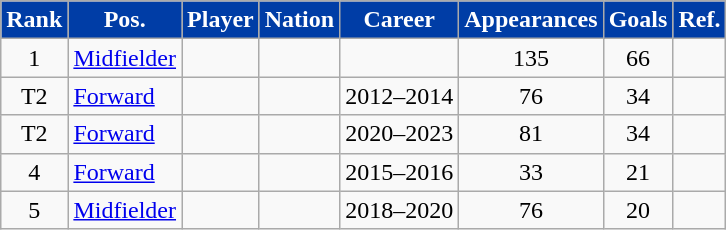<table class="wikitable sortable" style="text-align:center;">
<tr>
<th style="background:#003DA6; color:white;" scope="col">Rank</th>
<th style="background:#003DA6; color:white;" scope="col">Pos.</th>
<th style="background:#003DA6; color:white;" scope="col">Player</th>
<th style="background:#003DA6; color:white;" scope="col">Nation</th>
<th style="background:#003DA6; color:white;" scope="col">Career</th>
<th style="background:#003DA6; color:white;" scope="col">Appearances</th>
<th style="background:#003DA6; color:white;" scope="col">Goals</th>
<th style="background:#003DA6; color:white;" scope="col">Ref.</th>
</tr>
<tr>
<td>1</td>
<td align="left"><a href='#'>Midfielder</a></td>
<td align="left"></td>
<td align="left"></td>
<td align="left"></td>
<td>135</td>
<td>66</td>
<td></td>
</tr>
<tr>
<td>T2</td>
<td align="left"><a href='#'>Forward</a></td>
<td align="left"></td>
<td align="left"></td>
<td align="left">2012–2014</td>
<td>76</td>
<td>34</td>
<td></td>
</tr>
<tr>
<td>T2</td>
<td align="left"><a href='#'>Forward</a></td>
<td align="left"></td>
<td align="left"></td>
<td align="left">2020–2023</td>
<td>81</td>
<td>34</td>
<td></td>
</tr>
<tr>
<td>4</td>
<td align="left"><a href='#'>Forward</a></td>
<td align="left"></td>
<td align="left"></td>
<td align="left">2015–2016</td>
<td>33</td>
<td>21</td>
<td></td>
</tr>
<tr>
<td>5</td>
<td align="left"><a href='#'>Midfielder</a></td>
<td align="left"></td>
<td align="left"></td>
<td align="left">2018–2020</td>
<td>76</td>
<td>20</td>
<td></td>
</tr>
</table>
